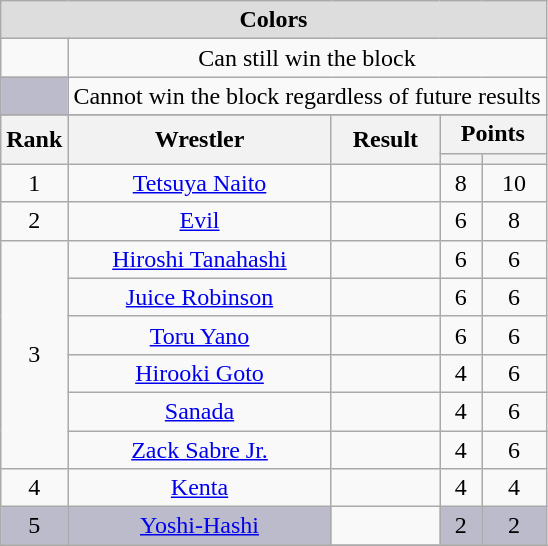<table class="wikitable mw-collapsible mw-collapsed" plainrowheaders sortable" style="text-align: center">
<tr>
<th style="background: #DDDDDD;" colspan="5">Colors</th>
</tr>
<tr>
<td></td>
<td colspan="4">Can still win the block</td>
</tr>
<tr>
<td style="background: #BBBBCC;"><br></td>
<td colspan="4">Cannot win the block regardless of future results</td>
</tr>
<tr>
</tr>
<tr>
<th scope="col" rowspan="2">Rank</th>
<th scope="col" rowspan="2">Wrestler</th>
<th scope="col" rowspan="2">Result</th>
<th scope="col" colspan="2">Points</th>
</tr>
<tr>
<th></th>
<th></th>
</tr>
<tr>
<td>1</td>
<td><a href='#'>Tetsuya Naito</a></td>
<td></td>
<td>8</td>
<td>10</td>
</tr>
<tr>
<td>2</td>
<td><a href='#'>Evil</a></td>
<td></td>
<td>6</td>
<td>8</td>
</tr>
<tr>
<td rowspan="6">3</td>
<td><a href='#'>Hiroshi Tanahashi</a></td>
<td></td>
<td>6</td>
<td>6</td>
</tr>
<tr>
<td><a href='#'>Juice Robinson</a></td>
<td></td>
<td>6</td>
<td>6</td>
</tr>
<tr>
<td><a href='#'>Toru Yano</a></td>
<td></td>
<td>6</td>
<td>6</td>
</tr>
<tr>
<td><a href='#'>Hirooki Goto</a></td>
<td></td>
<td>4</td>
<td>6</td>
</tr>
<tr>
<td><a href='#'>Sanada</a></td>
<td></td>
<td>4</td>
<td>6</td>
</tr>
<tr>
<td><a href='#'>Zack Sabre Jr.</a></td>
<td></td>
<td>4</td>
<td>6</td>
</tr>
<tr>
<td>4</td>
<td><a href='#'>Kenta</a></td>
<td></td>
<td>4</td>
<td>4</td>
</tr>
<tr>
<td style="background: #BBBBCC;">5</td>
<td style="background: #BBBBCC;"><a href='#'>Yoshi-Hashi</a></td>
<td></td>
<td style="background: #BBBBCC;">2</td>
<td style="background: #BBBBCC;">2</td>
</tr>
<tr>
</tr>
</table>
